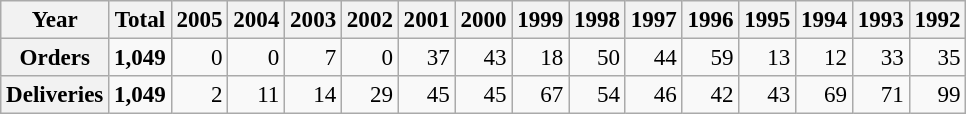<table class="wikitable" style="text-align:right; font-size:96%;">
<tr>
<th>Year</th>
<th>Total</th>
<th>2005</th>
<th>2004</th>
<th>2003</th>
<th>2002</th>
<th>2001</th>
<th>2000</th>
<th>1999</th>
<th>1998</th>
<th>1997</th>
<th>1996</th>
<th>1995</th>
<th>1994</th>
<th>1993</th>
<th>1992</th>
</tr>
<tr>
<th>Orders</th>
<td><strong>1,049</strong></td>
<td>0</td>
<td>0</td>
<td>7</td>
<td>0</td>
<td>37</td>
<td>43</td>
<td>18</td>
<td>50</td>
<td>44</td>
<td>59</td>
<td>13</td>
<td>12</td>
<td>33</td>
<td>35</td>
</tr>
<tr>
<th>Deliveries</th>
<td><strong>1,049</strong></td>
<td>2</td>
<td>11</td>
<td>14</td>
<td>29</td>
<td>45</td>
<td>45</td>
<td>67</td>
<td>54</td>
<td>46</td>
<td>42</td>
<td>43</td>
<td>69</td>
<td>71</td>
<td>99</td>
</tr>
</table>
